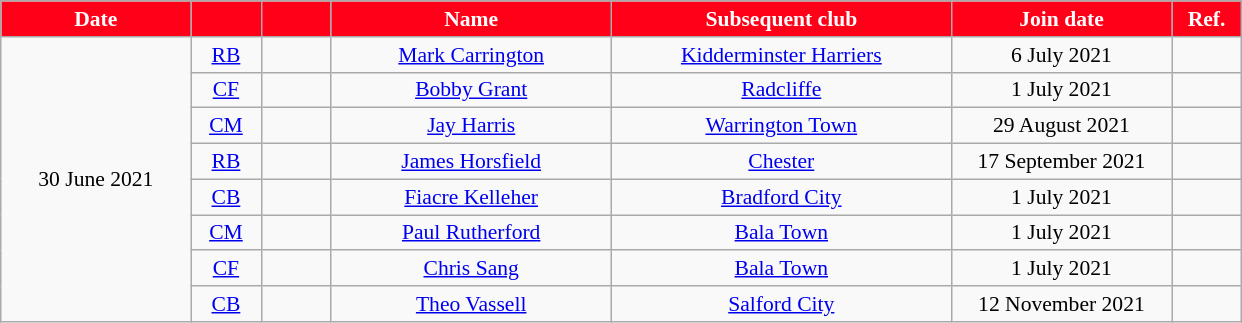<table class="wikitable" style="text-align:center; font-size:90%">
<tr>
<th style="background:#ff0018; color:#fff; width:120px;">Date</th>
<th style="background:#ff0018; color:#fff; width:40px;"></th>
<th style="background:#ff0018; color:#fff; width:40px;"></th>
<th style="background:#ff0018; color:#fff; width:180px;">Name</th>
<th style="background:#ff0018; color:#fff; width:220px;">Subsequent club</th>
<th style="background:#ff0018; color:#fff; width:140px;">Join date</th>
<th style="background:#ff0018; color:#fff; width:40px;">Ref.</th>
</tr>
<tr>
<td rowspan="8">30 June 2021</td>
<td><a href='#'>R</a><a href='#'>B</a></td>
<td></td>
<td><a href='#'>Mark Carrington</a></td>
<td> <a href='#'>Kidderminster Harriers</a></td>
<td>6 July 2021</td>
<td></td>
</tr>
<tr>
<td><a href='#'>CF</a></td>
<td></td>
<td><a href='#'>Bobby Grant</a></td>
<td> <a href='#'>Radcliffe</a></td>
<td>1 July 2021</td>
<td></td>
</tr>
<tr>
<td><a href='#'>CM</a></td>
<td></td>
<td><a href='#'>Jay Harris</a></td>
<td> <a href='#'>Warrington Town</a></td>
<td>29 August 2021</td>
<td></td>
</tr>
<tr>
<td><a href='#'>R</a><a href='#'>B</a></td>
<td></td>
<td><a href='#'>James Horsfield</a></td>
<td> <a href='#'>Chester</a></td>
<td>17 September 2021</td>
<td></td>
</tr>
<tr>
<td><a href='#'>CB</a></td>
<td></td>
<td><a href='#'>Fiacre Kelleher</a></td>
<td> <a href='#'>Bradford City</a></td>
<td>1 July 2021</td>
<td></td>
</tr>
<tr>
<td><a href='#'>CM</a></td>
<td></td>
<td><a href='#'>Paul Rutherford</a></td>
<td> <a href='#'>Bala Town</a></td>
<td>1 July 2021</td>
<td></td>
</tr>
<tr>
<td><a href='#'>CF</a></td>
<td></td>
<td><a href='#'>Chris Sang</a></td>
<td> <a href='#'>Bala Town</a></td>
<td>1 July 2021</td>
<td></td>
</tr>
<tr>
<td><a href='#'>CB</a></td>
<td></td>
<td><a href='#'>Theo Vassell</a></td>
<td> <a href='#'>Salford City</a></td>
<td>12 November 2021</td>
<td></td>
</tr>
</table>
